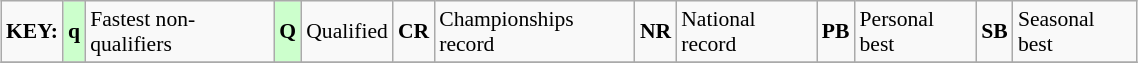<table class="wikitable" style="margin:0.5em auto; font-size:90%;position:relative;" width=60%>
<tr>
<td><strong>KEY:</strong></td>
<td bgcolor=ccffcc align=center><strong>q</strong></td>
<td>Fastest non-qualifiers</td>
<td bgcolor=ccffcc align=center><strong>Q</strong></td>
<td>Qualified</td>
<td align=center><strong>CR</strong></td>
<td>Championships record</td>
<td align=center><strong>NR</strong></td>
<td>National record</td>
<td align=center><strong>PB</strong></td>
<td>Personal best</td>
<td align=center><strong>SB</strong></td>
<td>Seasonal best</td>
</tr>
<tr>
</tr>
</table>
